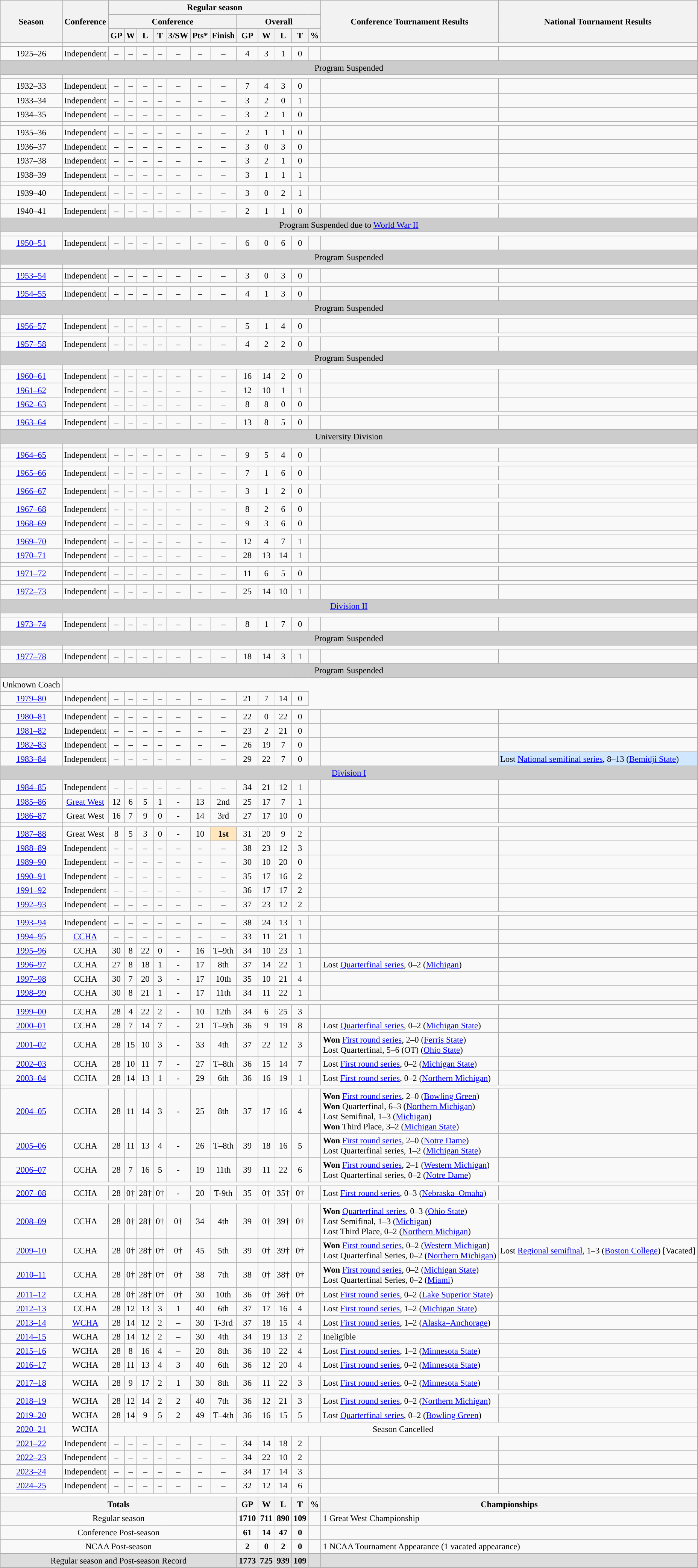<table class="wikitable" style="text-align: center; font-size: 95%">
<tr>
<th rowspan="3">Season</th>
<th rowspan="3">Conference</th>
<th colspan="12">Regular season</th>
<th rowspan="3">Conference Tournament Results</th>
<th rowspan="3">National Tournament Results</th>
</tr>
<tr>
<th colspan="7">Conference</th>
<th colspan="5">Overall</th>
</tr>
<tr>
<th>GP</th>
<th>W</th>
<th>L</th>
<th>T</th>
<th>3/SW</th>
<th>Pts*</th>
<th>Finish</th>
<th>GP</th>
<th>W</th>
<th>L</th>
<th>T</th>
<th>%</th>
</tr>
<tr>
<td> </td>
</tr>
<tr>
<td>1925–26</td>
<td>Independent</td>
<td>–</td>
<td>–</td>
<td>–</td>
<td>–</td>
<td>–</td>
<td>–</td>
<td>–</td>
<td>4</td>
<td>3</td>
<td>1</td>
<td>0</td>
<td></td>
<td align="left"></td>
<td align="left"></td>
</tr>
<tr>
<td style="background:#cccccc;" colspan="16">Program Suspended</td>
</tr>
<tr>
<td> </td>
</tr>
<tr>
<td>1932–33</td>
<td>Independent</td>
<td>–</td>
<td>–</td>
<td>–</td>
<td>–</td>
<td>–</td>
<td>–</td>
<td>–</td>
<td>7</td>
<td>4</td>
<td>3</td>
<td>0</td>
<td></td>
<td align="left"></td>
<td align="left"></td>
</tr>
<tr>
<td>1933–34</td>
<td>Independent</td>
<td>–</td>
<td>–</td>
<td>–</td>
<td>–</td>
<td>–</td>
<td>–</td>
<td>–</td>
<td>3</td>
<td>2</td>
<td>0</td>
<td>1</td>
<td></td>
<td align="left"></td>
<td align="left"></td>
</tr>
<tr>
<td>1934–35</td>
<td>Independent</td>
<td>–</td>
<td>–</td>
<td>–</td>
<td>–</td>
<td>–</td>
<td>–</td>
<td>–</td>
<td>3</td>
<td>2</td>
<td>1</td>
<td>0</td>
<td></td>
<td align="left"></td>
<td align="left"></td>
</tr>
<tr>
<td><a href='#'></a> </td>
</tr>
<tr>
<td>1935–36</td>
<td>Independent</td>
<td>–</td>
<td>–</td>
<td>–</td>
<td>–</td>
<td>–</td>
<td>–</td>
<td>–</td>
<td>2</td>
<td>1</td>
<td>1</td>
<td>0</td>
<td></td>
<td align="left"></td>
<td align="left"></td>
</tr>
<tr>
<td>1936–37</td>
<td>Independent</td>
<td>–</td>
<td>–</td>
<td>–</td>
<td>–</td>
<td>–</td>
<td>–</td>
<td>–</td>
<td>3</td>
<td>0</td>
<td>3</td>
<td>0</td>
<td></td>
<td align="left"></td>
<td align="left"></td>
</tr>
<tr>
<td>1937–38</td>
<td>Independent</td>
<td>–</td>
<td>–</td>
<td>–</td>
<td>–</td>
<td>–</td>
<td>–</td>
<td>–</td>
<td>3</td>
<td>2</td>
<td>1</td>
<td>0</td>
<td></td>
<td align="left"></td>
<td align="left"></td>
</tr>
<tr>
<td>1938–39</td>
<td>Independent</td>
<td>–</td>
<td>–</td>
<td>–</td>
<td>–</td>
<td>–</td>
<td>–</td>
<td>–</td>
<td>3</td>
<td>1</td>
<td>1</td>
<td>1</td>
<td></td>
<td align="left"></td>
<td align="left"></td>
</tr>
<tr>
<td> </td>
</tr>
<tr>
<td>1939–40</td>
<td>Independent</td>
<td>–</td>
<td>–</td>
<td>–</td>
<td>–</td>
<td>–</td>
<td>–</td>
<td>–</td>
<td>3</td>
<td>0</td>
<td>2</td>
<td>1</td>
<td></td>
<td align="left"></td>
<td align="left"></td>
</tr>
<tr>
<td><a href='#'></a> </td>
</tr>
<tr>
<td>1940–41</td>
<td>Independent</td>
<td>–</td>
<td>–</td>
<td>–</td>
<td>–</td>
<td>–</td>
<td>–</td>
<td>–</td>
<td>2</td>
<td>1</td>
<td>1</td>
<td>0</td>
<td></td>
<td align="left"></td>
<td align="left"></td>
</tr>
<tr>
<td style="background:#cccccc;" colspan="16">Program Suspended due to <a href='#'>World War II</a></td>
</tr>
<tr>
<td><a href='#'></a> </td>
</tr>
<tr>
<td><a href='#'>1950–51</a></td>
<td>Independent</td>
<td>–</td>
<td>–</td>
<td>–</td>
<td>–</td>
<td>–</td>
<td>–</td>
<td>–</td>
<td>6</td>
<td>0</td>
<td>6</td>
<td>0</td>
<td></td>
<td align="left"></td>
<td align="left"></td>
</tr>
<tr>
<td style="background:#cccccc;" colspan="16">Program Suspended</td>
</tr>
<tr>
<td><a href='#'></a> </td>
</tr>
<tr>
<td><a href='#'>1953–54</a></td>
<td>Independent</td>
<td>–</td>
<td>–</td>
<td>–</td>
<td>–</td>
<td>–</td>
<td>–</td>
<td>–</td>
<td>3</td>
<td>0</td>
<td>3</td>
<td>0</td>
<td></td>
<td align="left"></td>
<td align="left"></td>
</tr>
<tr>
<td><a href='#'></a> </td>
</tr>
<tr>
<td><a href='#'>1954–55</a></td>
<td>Independent</td>
<td>–</td>
<td>–</td>
<td>–</td>
<td>–</td>
<td>–</td>
<td>–</td>
<td>–</td>
<td>4</td>
<td>1</td>
<td>3</td>
<td>0</td>
<td></td>
<td align="left"></td>
<td align="left"></td>
</tr>
<tr>
<td style="background:#cccccc;" colspan="16">Program Suspended</td>
</tr>
<tr>
<td><a href='#'></a> </td>
</tr>
<tr>
<td><a href='#'>1956–57</a></td>
<td>Independent</td>
<td>–</td>
<td>–</td>
<td>–</td>
<td>–</td>
<td>–</td>
<td>–</td>
<td>–</td>
<td>5</td>
<td>1</td>
<td>4</td>
<td>0</td>
<td></td>
<td align="left"></td>
<td align="left"></td>
</tr>
<tr>
<td><a href='#'></a> </td>
</tr>
<tr>
<td><a href='#'>1957–58</a></td>
<td>Independent</td>
<td>–</td>
<td>–</td>
<td>–</td>
<td>–</td>
<td>–</td>
<td>–</td>
<td>–</td>
<td>4</td>
<td>2</td>
<td>2</td>
<td>0</td>
<td></td>
<td align="left"></td>
<td align="left"></td>
</tr>
<tr>
<td style="background:#cccccc;" colspan="16">Program Suspended</td>
</tr>
<tr>
<td><a href='#'></a> </td>
</tr>
<tr>
<td><a href='#'>1960–61</a></td>
<td>Independent</td>
<td>–</td>
<td>–</td>
<td>–</td>
<td>–</td>
<td>–</td>
<td>–</td>
<td>–</td>
<td>16</td>
<td>14</td>
<td>2</td>
<td>0</td>
<td></td>
<td align="left"></td>
<td align="left"></td>
</tr>
<tr>
<td><a href='#'>1961–62</a></td>
<td>Independent</td>
<td>–</td>
<td>–</td>
<td>–</td>
<td>–</td>
<td>–</td>
<td>–</td>
<td>–</td>
<td>12</td>
<td>10</td>
<td>1</td>
<td>1</td>
<td></td>
<td align="left"></td>
<td align="left"></td>
</tr>
<tr>
<td><a href='#'>1962–63</a></td>
<td>Independent</td>
<td>–</td>
<td>–</td>
<td>–</td>
<td>–</td>
<td>–</td>
<td>–</td>
<td>–</td>
<td>8</td>
<td>8</td>
<td>0</td>
<td>0</td>
<td></td>
<td align="left"></td>
<td align="left"></td>
</tr>
<tr>
<td><a href='#'></a> </td>
</tr>
<tr>
<td><a href='#'>1963–64</a></td>
<td>Independent</td>
<td>–</td>
<td>–</td>
<td>–</td>
<td>–</td>
<td>–</td>
<td>–</td>
<td>–</td>
<td>13</td>
<td>8</td>
<td>5</td>
<td>0</td>
<td></td>
<td align="left"></td>
<td align="left"></td>
</tr>
<tr>
<td style="background:#cccccc;" colspan="16">University Division</td>
</tr>
<tr>
<td><a href='#'></a> </td>
</tr>
<tr>
<td><a href='#'>1964–65</a></td>
<td>Independent</td>
<td>–</td>
<td>–</td>
<td>–</td>
<td>–</td>
<td>–</td>
<td>–</td>
<td>–</td>
<td>9</td>
<td>5</td>
<td>4</td>
<td>0</td>
<td></td>
<td align="left"></td>
<td align="left"></td>
</tr>
<tr>
<td><a href='#'></a> </td>
</tr>
<tr>
<td><a href='#'>1965–66</a></td>
<td>Independent</td>
<td>–</td>
<td>–</td>
<td>–</td>
<td>–</td>
<td>–</td>
<td>–</td>
<td>–</td>
<td>7</td>
<td>1</td>
<td>6</td>
<td>0</td>
<td></td>
<td align="left"></td>
<td align="left"></td>
</tr>
<tr>
<td> </td>
</tr>
<tr>
<td><a href='#'>1966–67</a></td>
<td>Independent</td>
<td>–</td>
<td>–</td>
<td>–</td>
<td>–</td>
<td>–</td>
<td>–</td>
<td>–</td>
<td>3</td>
<td>1</td>
<td>2</td>
<td>0</td>
<td></td>
<td align="left"></td>
<td align="left"></td>
</tr>
<tr>
<td><a href='#'></a> </td>
</tr>
<tr>
<td><a href='#'>1967–68</a></td>
<td>Independent</td>
<td>–</td>
<td>–</td>
<td>–</td>
<td>–</td>
<td>–</td>
<td>–</td>
<td>–</td>
<td>8</td>
<td>2</td>
<td>6</td>
<td>0</td>
<td></td>
<td align="left"></td>
<td align="left"></td>
</tr>
<tr>
<td><a href='#'>1968–69</a></td>
<td>Independent</td>
<td>–</td>
<td>–</td>
<td>–</td>
<td>–</td>
<td>–</td>
<td>–</td>
<td>–</td>
<td>9</td>
<td>3</td>
<td>6</td>
<td>0</td>
<td></td>
<td align="left"></td>
<td align="left"></td>
</tr>
<tr>
<td><a href='#'></a> </td>
</tr>
<tr>
<td><a href='#'>1969–70</a></td>
<td>Independent</td>
<td>–</td>
<td>–</td>
<td>–</td>
<td>–</td>
<td>–</td>
<td>–</td>
<td>–</td>
<td>12</td>
<td>4</td>
<td>7</td>
<td>1</td>
<td></td>
<td align="left"></td>
<td align="left"></td>
</tr>
<tr>
<td><a href='#'>1970–71</a></td>
<td>Independent</td>
<td>–</td>
<td>–</td>
<td>–</td>
<td>–</td>
<td>–</td>
<td>–</td>
<td>–</td>
<td>28</td>
<td>13</td>
<td>14</td>
<td>1</td>
<td></td>
<td align="left"></td>
<td align="left"></td>
</tr>
<tr>
<td><a href='#'></a> </td>
</tr>
<tr>
<td><a href='#'>1971–72</a></td>
<td>Independent</td>
<td>–</td>
<td>–</td>
<td>–</td>
<td>–</td>
<td>–</td>
<td>–</td>
<td>–</td>
<td>11</td>
<td>6</td>
<td>5</td>
<td>0</td>
<td></td>
<td align="left"></td>
<td align="left"></td>
</tr>
<tr>
<td><a href='#'></a> </td>
</tr>
<tr>
<td><a href='#'>1972–73</a></td>
<td>Independent</td>
<td>–</td>
<td>–</td>
<td>–</td>
<td>–</td>
<td>–</td>
<td>–</td>
<td>–</td>
<td>25</td>
<td>14</td>
<td>10</td>
<td>1</td>
<td></td>
<td align="left"></td>
<td align="left"></td>
</tr>
<tr>
<td style="background:#cccccc;" colspan="16"><a href='#'>Division II</a></td>
</tr>
<tr>
<td><a href='#'></a> </td>
</tr>
<tr>
<td><a href='#'>1973–74</a></td>
<td>Independent</td>
<td>–</td>
<td>–</td>
<td>–</td>
<td>–</td>
<td>–</td>
<td>–</td>
<td>–</td>
<td>8</td>
<td>1</td>
<td>7</td>
<td>0</td>
<td></td>
<td align="left"></td>
<td align="left"></td>
</tr>
<tr>
<td style="background:#cccccc;" colspan="16">Program Suspended</td>
</tr>
<tr>
<td><a href='#'></a> </td>
</tr>
<tr>
<td><a href='#'>1977–78</a></td>
<td>Independent</td>
<td>–</td>
<td>–</td>
<td>–</td>
<td>–</td>
<td>–</td>
<td>–</td>
<td>–</td>
<td>18</td>
<td>14</td>
<td>3</td>
<td>1</td>
<td></td>
<td align="left"></td>
<td align="left"></td>
</tr>
<tr>
<td style="background:#cccccc;" colspan="16">Program Suspended</td>
</tr>
<tr>
<td>Unknown Coach </td>
</tr>
<tr>
<td><a href='#'>1979–80</a></td>
<td>Independent</td>
<td>–</td>
<td>–</td>
<td>–</td>
<td>–</td>
<td>–</td>
<td>–</td>
<td>–</td>
<td>21</td>
<td>7</td>
<td>14</td>
<td>0</td>
</tr>
<tr>
<td><a href='#'></a> </td>
</tr>
<tr>
<td><a href='#'>1980–81</a></td>
<td>Independent</td>
<td>–</td>
<td>–</td>
<td>–</td>
<td>–</td>
<td>–</td>
<td>–</td>
<td>–</td>
<td>22</td>
<td>0</td>
<td>22</td>
<td>0</td>
<td></td>
<td align="left"></td>
<td align="left"></td>
</tr>
<tr>
<td><a href='#'>1981–82</a></td>
<td>Independent</td>
<td>–</td>
<td>–</td>
<td>–</td>
<td>–</td>
<td>–</td>
<td>–</td>
<td>–</td>
<td>23</td>
<td>2</td>
<td>21</td>
<td>0</td>
<td></td>
<td align="left"></td>
<td align="left"></td>
</tr>
<tr>
<td><a href='#'>1982–83</a></td>
<td>Independent</td>
<td>–</td>
<td>–</td>
<td>–</td>
<td>–</td>
<td>–</td>
<td>–</td>
<td>–</td>
<td>26</td>
<td>19</td>
<td>7</td>
<td>0</td>
<td></td>
<td align="left"></td>
<td align="left"></td>
</tr>
<tr>
<td><a href='#'>1983–84</a></td>
<td>Independent</td>
<td>–</td>
<td>–</td>
<td>–</td>
<td>–</td>
<td>–</td>
<td>–</td>
<td>–</td>
<td>29</td>
<td>22</td>
<td>7</td>
<td>0</td>
<td></td>
<td align="left"></td>
<td style="background: #D0E7FF;" align="left">Lost <a href='#'>National semifinal series</a>, 8–13 (<a href='#'>Bemidji State</a>)</td>
</tr>
<tr>
<td style="background:#cccccc;" colspan="16"><a href='#'>Division I</a></td>
</tr>
<tr>
<td><a href='#'>1984–85</a></td>
<td>Independent</td>
<td>–</td>
<td>–</td>
<td>–</td>
<td>–</td>
<td>–</td>
<td>–</td>
<td>–</td>
<td>34</td>
<td>21</td>
<td>12</td>
<td>1</td>
<td></td>
<td align="left"></td>
<td align="left"></td>
</tr>
<tr>
<td><a href='#'>1985–86</a></td>
<td><a href='#'>Great West</a></td>
<td>12</td>
<td>6</td>
<td>5</td>
<td>1</td>
<td>-</td>
<td>13</td>
<td>2nd</td>
<td>25</td>
<td>17</td>
<td>7</td>
<td>1</td>
<td></td>
<td align="left"></td>
<td align="left"></td>
</tr>
<tr>
<td><a href='#'>1986–87</a></td>
<td>Great West</td>
<td>16</td>
<td>7</td>
<td>9</td>
<td>0</td>
<td>-</td>
<td>14</td>
<td>3rd</td>
<td>27</td>
<td>17</td>
<td>10</td>
<td>0</td>
<td></td>
<td align="left"></td>
<td align="left"></td>
</tr>
<tr>
<td><a href='#'></a> </td>
</tr>
<tr>
<td><a href='#'>1987–88</a></td>
<td>Great West</td>
<td>8</td>
<td>5</td>
<td>3</td>
<td>0</td>
<td>-</td>
<td>10</td>
<td style="background: #FFE6BD;"><strong>1st</strong></td>
<td>31</td>
<td>20</td>
<td>9</td>
<td>2</td>
<td></td>
<td align="left"></td>
<td align="left"></td>
</tr>
<tr>
<td><a href='#'>1988–89</a></td>
<td>Independent</td>
<td>–</td>
<td>–</td>
<td>–</td>
<td>–</td>
<td>–</td>
<td>–</td>
<td>–</td>
<td>38</td>
<td>23</td>
<td>12</td>
<td>3</td>
<td></td>
<td align="left"></td>
<td align="left"></td>
</tr>
<tr>
<td><a href='#'>1989–90</a></td>
<td>Independent</td>
<td>–</td>
<td>–</td>
<td>–</td>
<td>–</td>
<td>–</td>
<td>–</td>
<td>–</td>
<td>30</td>
<td>10</td>
<td>20</td>
<td>0</td>
<td></td>
<td align="left"></td>
<td align="left"></td>
</tr>
<tr>
<td><a href='#'>1990–91</a></td>
<td>Independent</td>
<td>–</td>
<td>–</td>
<td>–</td>
<td>–</td>
<td>–</td>
<td>–</td>
<td>–</td>
<td>35</td>
<td>17</td>
<td>16</td>
<td>2</td>
<td></td>
<td align="left"></td>
<td align="left"></td>
</tr>
<tr>
<td><a href='#'>1991–92</a></td>
<td>Independent</td>
<td>–</td>
<td>–</td>
<td>–</td>
<td>–</td>
<td>–</td>
<td>–</td>
<td>–</td>
<td>36</td>
<td>17</td>
<td>17</td>
<td>2</td>
<td></td>
<td align="left"></td>
<td align="left"></td>
</tr>
<tr>
<td><a href='#'>1992–93</a></td>
<td>Independent</td>
<td>–</td>
<td>–</td>
<td>–</td>
<td>–</td>
<td>–</td>
<td>–</td>
<td>–</td>
<td>37</td>
<td>23</td>
<td>12</td>
<td>2</td>
<td></td>
<td align="left"></td>
<td align="left"></td>
</tr>
<tr>
<td><a href='#'></a> </td>
</tr>
<tr>
<td><a href='#'>1993–94</a></td>
<td>Independent</td>
<td>–</td>
<td>–</td>
<td>–</td>
<td>–</td>
<td>–</td>
<td>–</td>
<td>–</td>
<td>38</td>
<td>24</td>
<td>13</td>
<td>1</td>
<td></td>
<td align="left"></td>
<td align="left"></td>
</tr>
<tr>
<td><a href='#'>1994–95</a></td>
<td><a href='#'>CCHA</a></td>
<td>–</td>
<td>–</td>
<td>–</td>
<td>–</td>
<td>–</td>
<td>–</td>
<td>–</td>
<td>33</td>
<td>11</td>
<td>21</td>
<td>1</td>
<td></td>
<td align="left"></td>
<td align="left"></td>
</tr>
<tr>
<td><a href='#'>1995–96</a></td>
<td>CCHA</td>
<td>30</td>
<td>8</td>
<td>22</td>
<td>0</td>
<td>-</td>
<td>16</td>
<td>T–9th</td>
<td>34</td>
<td>10</td>
<td>23</td>
<td>1</td>
<td></td>
<td align="left"></td>
<td align="left"></td>
</tr>
<tr>
<td><a href='#'>1996–97</a></td>
<td>CCHA</td>
<td>27</td>
<td>8</td>
<td>18</td>
<td>1</td>
<td>-</td>
<td>17</td>
<td>8th</td>
<td>37</td>
<td>14</td>
<td>22</td>
<td>1</td>
<td></td>
<td align="left">Lost <a href='#'>Quarterfinal series</a>, 0–2 (<a href='#'>Michigan</a>)</td>
<td align="left"></td>
</tr>
<tr>
<td><a href='#'>1997–98</a></td>
<td>CCHA</td>
<td>30</td>
<td>7</td>
<td>20</td>
<td>3</td>
<td>-</td>
<td>17</td>
<td>10th</td>
<td>35</td>
<td>10</td>
<td>21</td>
<td>4</td>
<td></td>
<td align="left"></td>
<td align="left"></td>
</tr>
<tr>
<td><a href='#'>1998–99</a></td>
<td>CCHA</td>
<td>30</td>
<td>8</td>
<td>21</td>
<td>1</td>
<td>-</td>
<td>17</td>
<td>11th</td>
<td>34</td>
<td>11</td>
<td>22</td>
<td>1</td>
<td></td>
<td align="left"></td>
<td align="left"></td>
</tr>
<tr>
<td><a href='#'></a> </td>
</tr>
<tr>
<td><a href='#'>1999–00</a></td>
<td>CCHA</td>
<td>28</td>
<td>4</td>
<td>22</td>
<td>2</td>
<td>-</td>
<td>10</td>
<td>12th</td>
<td>34</td>
<td>6</td>
<td>25</td>
<td>3</td>
<td></td>
<td align="left"></td>
<td align="left"></td>
</tr>
<tr>
<td><a href='#'>2000–01</a></td>
<td>CCHA</td>
<td>28</td>
<td>7</td>
<td>14</td>
<td>7</td>
<td>-</td>
<td>21</td>
<td>T–9th</td>
<td>36</td>
<td>9</td>
<td>19</td>
<td>8</td>
<td></td>
<td align="left">Lost <a href='#'>Quarterfinal series</a>, 0–2 (<a href='#'>Michigan State</a>)</td>
<td align="left"></td>
</tr>
<tr>
<td><a href='#'>2001–02</a></td>
<td>CCHA</td>
<td>28</td>
<td>15</td>
<td>10</td>
<td>3</td>
<td>-</td>
<td>33</td>
<td>4th</td>
<td>37</td>
<td>22</td>
<td>12</td>
<td>3</td>
<td></td>
<td align="left"><strong>Won</strong> <a href='#'>First round series</a>, 2–0 (<a href='#'>Ferris State</a>)<br>Lost Quarterfinal, 5–6 (OT) (<a href='#'>Ohio State</a>)</td>
<td align="left"></td>
</tr>
<tr>
<td><a href='#'>2002–03</a></td>
<td>CCHA</td>
<td>28</td>
<td>10</td>
<td>11</td>
<td>7</td>
<td>-</td>
<td>27</td>
<td>T–8th</td>
<td>36</td>
<td>15</td>
<td>14</td>
<td>7</td>
<td></td>
<td align="left">Lost <a href='#'>First round series</a>, 0–2 (<a href='#'>Michigan State</a>)</td>
<td align="left"></td>
</tr>
<tr>
<td><a href='#'>2003–04</a></td>
<td>CCHA</td>
<td>28</td>
<td>14</td>
<td>13</td>
<td>1</td>
<td>-</td>
<td>29</td>
<td>6th</td>
<td>36</td>
<td>16</td>
<td>19</td>
<td>1</td>
<td></td>
<td align="left">Lost <a href='#'>First round series</a>, 0–2 (<a href='#'>Northern Michigan</a>)</td>
<td align="left"></td>
</tr>
<tr>
<td><a href='#'></a> </td>
</tr>
<tr>
<td><a href='#'>2004–05</a></td>
<td>CCHA</td>
<td>28</td>
<td>11</td>
<td>14</td>
<td>3</td>
<td>-</td>
<td>25</td>
<td>8th</td>
<td>37</td>
<td>17</td>
<td>16</td>
<td>4</td>
<td></td>
<td align="left"><strong>Won</strong> <a href='#'>First round series</a>, 2–0 (<a href='#'>Bowling Green</a>)<br><strong>Won</strong> Quarterfinal, 6–3 (<a href='#'>Northern Michigan</a>)<br>Lost Semifinal, 1–3 (<a href='#'>Michigan</a>)<br><strong>Won</strong> Third Place, 3–2 (<a href='#'>Michigan State</a>)</td>
<td align="left"></td>
</tr>
<tr>
<td><a href='#'>2005–06</a></td>
<td>CCHA</td>
<td>28</td>
<td>11</td>
<td>13</td>
<td>4</td>
<td>-</td>
<td>26</td>
<td>T–8th</td>
<td>39</td>
<td>18</td>
<td>16</td>
<td>5</td>
<td></td>
<td align="left"><strong>Won</strong> <a href='#'>First round series</a>, 2–0 (<a href='#'>Notre Dame</a>)<br>Lost Quarterfinal series, 1–2 (<a href='#'>Michigan State</a>)</td>
<td align="left"></td>
</tr>
<tr>
<td><a href='#'>2006–07</a></td>
<td>CCHA</td>
<td>28</td>
<td>7</td>
<td>16</td>
<td>5</td>
<td>-</td>
<td>19</td>
<td>11th</td>
<td>39</td>
<td>11</td>
<td>22</td>
<td>6</td>
<td></td>
<td align="left"><strong>Won</strong> <a href='#'>First round series</a>, 2–1 (<a href='#'>Western Michigan</a>)<br>Lost Quarterfinal series, 0–2 (<a href='#'>Notre Dame</a>)</td>
<td align="left"></td>
</tr>
<tr>
<td><a href='#'></a> </td>
</tr>
<tr>
<td><a href='#'>2007–08</a></td>
<td>CCHA</td>
<td>28</td>
<td>0†</td>
<td>28†</td>
<td>0†</td>
<td>-</td>
<td>20</td>
<td>T-9th</td>
<td>35</td>
<td>0†</td>
<td>35†</td>
<td>0†</td>
<td></td>
<td align="left">Lost <a href='#'>First round series</a>, 0–3 (<a href='#'>Nebraska–Omaha</a>)</td>
<td align="left"></td>
</tr>
<tr>
<td><a href='#'></a> </td>
</tr>
<tr>
<td><a href='#'>2008–09</a></td>
<td>CCHA</td>
<td>28</td>
<td>0†</td>
<td>28†</td>
<td>0†</td>
<td>0†</td>
<td>34</td>
<td>4th</td>
<td>39</td>
<td>0†</td>
<td>39†</td>
<td>0†</td>
<td></td>
<td align="left"><strong>Won</strong> <a href='#'>Quarterfinal series</a>, 0–3 (<a href='#'>Ohio State</a>)<br>Lost Semifinal, 1–3 (<a href='#'>Michigan</a>)<br>Lost Third Place, 0–2 (<a href='#'>Northern Michigan</a>)</td>
<td align="left"></td>
</tr>
<tr>
<td><a href='#'>2009–10</a></td>
<td>CCHA</td>
<td>28</td>
<td>0†</td>
<td>28†</td>
<td>0†</td>
<td>0†</td>
<td>45</td>
<td>5th</td>
<td>39</td>
<td>0†</td>
<td>39†</td>
<td>0†</td>
<td></td>
<td align="left"><strong>Won</strong> <a href='#'>First round series</a>, 0–2 (<a href='#'>Western Michigan</a>)<br>Lost Quarterfinal Series, 0–2 (<a href='#'>Northern Michigan</a>)</td>
<td align="left">Lost <a href='#'>Regional semifinal</a>, 1–3 (<a href='#'>Boston College</a>) [Vacated]</td>
</tr>
<tr>
<td><a href='#'>2010–11</a></td>
<td>CCHA</td>
<td>28</td>
<td>0†</td>
<td>28†</td>
<td>0†</td>
<td>0†</td>
<td>38</td>
<td>7th</td>
<td>38</td>
<td>0†</td>
<td>38†</td>
<td>0†</td>
<td></td>
<td align="left"><strong>Won</strong> <a href='#'>First round series</a>, 0–2 (<a href='#'>Michigan State</a>)<br>Lost Quarterfinal Series, 0–2 (<a href='#'>Miami</a>)</td>
<td align="left"></td>
</tr>
<tr>
<td><a href='#'>2011–12</a></td>
<td>CCHA</td>
<td>28</td>
<td>0†</td>
<td>28†</td>
<td>0†</td>
<td>0†</td>
<td>30</td>
<td>10th</td>
<td>36</td>
<td>0†</td>
<td>36†</td>
<td>0†</td>
<td></td>
<td align="left">Lost <a href='#'>First round series</a>, 0–2 (<a href='#'>Lake Superior State</a>)</td>
<td align="left"></td>
</tr>
<tr>
<td><a href='#'>2012–13</a></td>
<td>CCHA</td>
<td>28</td>
<td>12</td>
<td>13</td>
<td>3</td>
<td>1</td>
<td>40</td>
<td>6th</td>
<td>37</td>
<td>17</td>
<td>16</td>
<td>4</td>
<td></td>
<td align="left">Lost <a href='#'>First round series</a>, 1–2 (<a href='#'>Michigan State</a>)</td>
<td align="left"></td>
</tr>
<tr>
<td><a href='#'>2013–14</a></td>
<td><a href='#'>WCHA</a></td>
<td>28</td>
<td>14</td>
<td>12</td>
<td>2</td>
<td>–</td>
<td>30</td>
<td>T-3rd</td>
<td>37</td>
<td>18</td>
<td>15</td>
<td>4</td>
<td></td>
<td align="left">Lost <a href='#'>First round series</a>, 1–2 (<a href='#'>Alaska–Anchorage</a>)</td>
<td align="left"></td>
</tr>
<tr>
<td><a href='#'>2014–15</a></td>
<td>WCHA</td>
<td>28</td>
<td>14</td>
<td>12</td>
<td>2</td>
<td>–</td>
<td>30</td>
<td>4th</td>
<td>34</td>
<td>19</td>
<td>13</td>
<td>2</td>
<td></td>
<td align="left">Ineligible</td>
<td align="left"></td>
</tr>
<tr>
<td><a href='#'>2015–16</a></td>
<td>WCHA</td>
<td>28</td>
<td>8</td>
<td>16</td>
<td>4</td>
<td>–</td>
<td>20</td>
<td>8th</td>
<td>36</td>
<td>10</td>
<td>22</td>
<td>4</td>
<td></td>
<td align="left">Lost <a href='#'>First round series</a>, 1–2 (<a href='#'>Minnesota State</a>)</td>
<td align="left"></td>
</tr>
<tr>
<td><a href='#'>2016–17</a></td>
<td>WCHA</td>
<td>28</td>
<td>11</td>
<td>13</td>
<td>4</td>
<td>3</td>
<td>40</td>
<td>6th</td>
<td>36</td>
<td>12</td>
<td>20</td>
<td>4</td>
<td></td>
<td align="left">Lost <a href='#'>First round series</a>, 0–2 (<a href='#'>Minnesota State</a>)</td>
<td align="left"></td>
</tr>
<tr>
<td><a href='#'></a> </td>
</tr>
<tr>
<td><a href='#'>2017–18</a></td>
<td>WCHA</td>
<td>28</td>
<td>9</td>
<td>17</td>
<td>2</td>
<td>1</td>
<td>30</td>
<td>8th</td>
<td>36</td>
<td>11</td>
<td>22</td>
<td>3</td>
<td></td>
<td align="left">Lost <a href='#'>First round series</a>, 0–2 (<a href='#'>Minnesota State</a>)</td>
<td align="left"></td>
</tr>
<tr>
<td><a href='#'></a> </td>
</tr>
<tr>
<td><a href='#'>2018–19</a></td>
<td>WCHA</td>
<td>28</td>
<td>12</td>
<td>14</td>
<td>2</td>
<td>2</td>
<td>40</td>
<td>7th</td>
<td>36</td>
<td>12</td>
<td>21</td>
<td>3</td>
<td></td>
<td align="left">Lost <a href='#'>First round series</a>, 0–2 (<a href='#'>Northern Michigan</a>)</td>
<td align="left"></td>
</tr>
<tr>
<td><a href='#'>2019–20</a></td>
<td>WCHA</td>
<td>28</td>
<td>14</td>
<td>9</td>
<td>5</td>
<td>2</td>
<td>49</td>
<td>T–4th</td>
<td>36</td>
<td>16</td>
<td>15</td>
<td>5</td>
<td></td>
<td align="left">Lost <a href='#'>Quarterfinal series</a>, 0–2 (<a href='#'>Bowling Green</a>)</td>
<td align="left"></td>
</tr>
<tr>
<td><a href='#'>2020–21</a></td>
<td>WCHA</td>
<td colspan=14>Season Cancelled</td>
</tr>
<tr>
<td><a href='#'>2021–22</a></td>
<td>Independent</td>
<td>–</td>
<td>–</td>
<td>–</td>
<td>–</td>
<td>–</td>
<td>–</td>
<td>–</td>
<td>34</td>
<td>14</td>
<td>18</td>
<td>2</td>
<td></td>
<td align="left"></td>
<td align="left"></td>
</tr>
<tr>
<td><a href='#'>2022–23</a></td>
<td>Independent</td>
<td>–</td>
<td>–</td>
<td>–</td>
<td>–</td>
<td>–</td>
<td>–</td>
<td>–</td>
<td>34</td>
<td>22</td>
<td>10</td>
<td>2</td>
<td></td>
<td align="left"></td>
<td align="left"></td>
</tr>
<tr>
<td><a href='#'>2023–24</a></td>
<td>Independent</td>
<td>–</td>
<td>–</td>
<td>–</td>
<td>–</td>
<td>–</td>
<td>–</td>
<td>–</td>
<td>34</td>
<td>17</td>
<td>14</td>
<td>3</td>
<td></td>
<td align="left"></td>
<td align="left"></td>
</tr>
<tr>
<td><a href='#'>2024–25</a></td>
<td>Independent</td>
<td>–</td>
<td>–</td>
<td>–</td>
<td>–</td>
<td>–</td>
<td>–</td>
<td>–</td>
<td>32</td>
<td>12</td>
<td>14</td>
<td>6</td>
<td></td>
<td align="left"></td>
<td align="left"></td>
</tr>
<tr>
</tr>
<tr ->
</tr>
<tr>
<td colspan="16" style="background:#fff;"></td>
</tr>
<tr>
<th colspan="9">Totals</th>
<th>GP</th>
<th>W</th>
<th>L</th>
<th>T</th>
<th>%</th>
<th colspan="2">Championships</th>
</tr>
<tr>
<td colspan="9">Regular season</td>
<td><strong>1710</strong></td>
<td><strong>711</strong></td>
<td><strong>890</strong></td>
<td><strong>109</strong></td>
<td><strong></strong></td>
<td colspan="2" align="left">1 Great West Championship</td>
</tr>
<tr>
<td colspan="9">Conference Post-season</td>
<td><strong>61</strong></td>
<td><strong>14</strong></td>
<td><strong>47</strong></td>
<td><strong>0</strong></td>
<td><strong></strong></td>
<td colspan="2" align="left"></td>
</tr>
<tr>
<td colspan="9">NCAA Post-season</td>
<td><strong>2</strong></td>
<td><strong>0</strong></td>
<td><strong>2</strong></td>
<td><strong>0</strong></td>
<td><strong></strong></td>
<td colspan="2" align="left">1 NCAA Tournament Appearance (1 vacated appearance)</td>
</tr>
<tr bgcolor=dddddd>
<td colspan="9">Regular season and Post-season Record</td>
<td><strong>1773</strong></td>
<td><strong>725</strong></td>
<td><strong>939</strong></td>
<td><strong>109</strong></td>
<td><strong></strong></td>
<td colspan="2" align="left"></td>
</tr>
</table>
